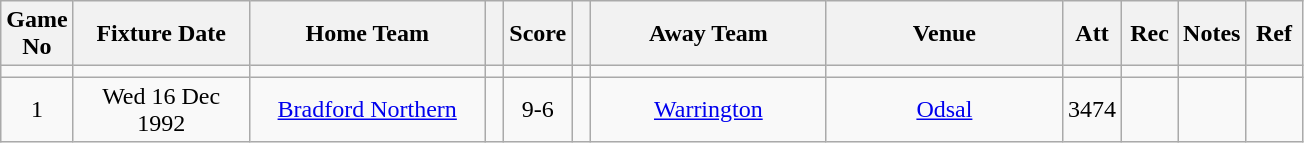<table class="wikitable" style="text-align:center;">
<tr>
<th width=10 abbr="No">Game No</th>
<th width=110 abbr="Date">Fixture Date</th>
<th width=150 abbr="Home Team">Home Team</th>
<th width=5 abbr="space"></th>
<th width=20 abbr="Score">Score</th>
<th width=5 abbr="space"></th>
<th width=150 abbr="Away Team">Away Team</th>
<th width=150 abbr="Venue">Venue</th>
<th width=30 abbr="Att">Att</th>
<th width=30 abbr="Rec">Rec</th>
<th width=20 abbr="Notes">Notes</th>
<th width=30 abbr="Ref">Ref</th>
</tr>
<tr>
<td></td>
<td></td>
<td></td>
<td></td>
<td></td>
<td></td>
<td></td>
<td></td>
<td></td>
<td></td>
<td></td>
<td></td>
</tr>
<tr>
<td>1</td>
<td>Wed 16 Dec 1992</td>
<td><a href='#'>Bradford Northern</a></td>
<td></td>
<td>9-6</td>
<td></td>
<td><a href='#'>Warrington</a></td>
<td><a href='#'>Odsal</a></td>
<td>3474</td>
<td></td>
<td></td>
<td></td>
</tr>
</table>
